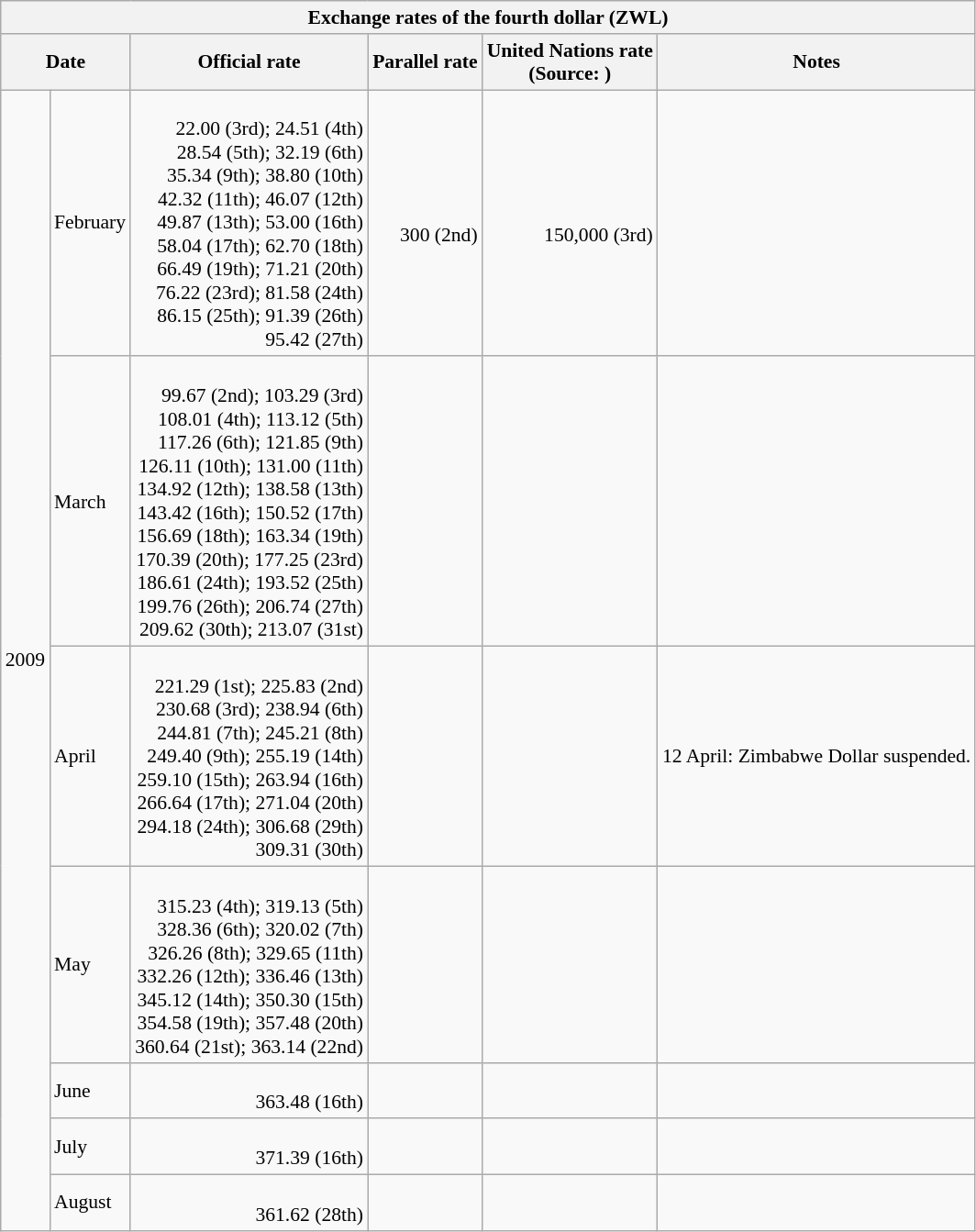<table class="wikitable collapsible autocollapse" style="font-size: 90%">
<tr>
<th colspan=6>Exchange rates of the fourth dollar (ZWL)</th>
</tr>
<tr>
<th colspan=2>Date</th>
<th>Official rate</th>
<th>Parallel rate<br></th>
<th>United Nations rate<br>(Source: )</th>
<th>Notes</th>
</tr>
<tr>
<td rowspan=7>2009</td>
<td>February</td>
<td style="text-align:right;"><br>22.00 (3rd); 24.51 (4th)<br>
28.54 (5th); 32.19 (6th)<br>
35.34 (9th); 38.80 (10th)<br>
42.32 (11th); 46.07 (12th)<br>
49.87 (13th); 53.00 (16th)<br>
58.04 (17th); 62.70 (18th)<br>
66.49 (19th); 71.21 (20th)<br>
76.22 (23rd); 81.58 (24th)<br>
86.15 (25th); 91.39 (26th)<br>
95.42 (27th)</td>
<td style="text-align:right;"><br>300 (2nd) </td>
<td style="text-align:right;"><br>150,000 (3rd)</td>
<td></td>
</tr>
<tr>
<td>March</td>
<td style="text-align:right;"><br>99.67 (2nd); 103.29 (3rd)<br>
108.01 (4th); 113.12 (5th)<br>
117.26 (6th); 121.85 (9th)<br>
126.11 (10th); 131.00 (11th)<br>
134.92 (12th); 138.58 (13th)<br>
143.42 (16th); 150.52 (17th)<br>
156.69 (18th); 163.34 (19th)<br>
170.39 (20th); 177.25 (23rd)<br>
186.61 (24th); 193.52 (25th)<br>
199.76 (26th); 206.74 (27th)<br>
209.62 (30th); 213.07 (31st)</td>
<td></td>
<td></td>
<td></td>
</tr>
<tr>
<td>April</td>
<td style="text-align:right;"><br>221.29 (1st); 225.83 (2nd)<br>
230.68 (3rd); 238.94 (6th)<br>
244.81 (7th); 245.21 (8th)<br>
249.40 (9th); 255.19 (14th)<br>
259.10 (15th); 263.94 (16th)<br>
266.64 (17th); 271.04 (20th)<br>
294.18 (24th); 306.68 (29th)<br>
309.31 (30th)<br></td>
<td></td>
<td></td>
<td>12 April: Zimbabwe Dollar suspended.</td>
</tr>
<tr>
<td>May</td>
<td style="text-align:right;"><br>315.23 (4th); 319.13 (5th)<br>
328.36 (6th); 320.02 (7th)<br>
326.26 (8th); 329.65 (11th)<br>
332.26 (12th); 336.46 (13th)<br>
345.12 (14th); 350.30 (15th)<br>
354.58 (19th); 357.48 (20th)<br>
360.64 (21st); 363.14 (22nd)<br></td>
<td></td>
<td></td>
<td></td>
</tr>
<tr>
<td>June</td>
<td style="text-align:right;"><br>363.48 (16th)<br></td>
<td></td>
<td></td>
<td></td>
</tr>
<tr>
<td>July</td>
<td style="text-align:right;"><br>371.39 (16th)<br></td>
<td></td>
<td></td>
<td></td>
</tr>
<tr>
<td>August</td>
<td style="text-align:right;"><br>361.62 (28th)<br></td>
<td></td>
<td></td>
<td></td>
</tr>
</table>
